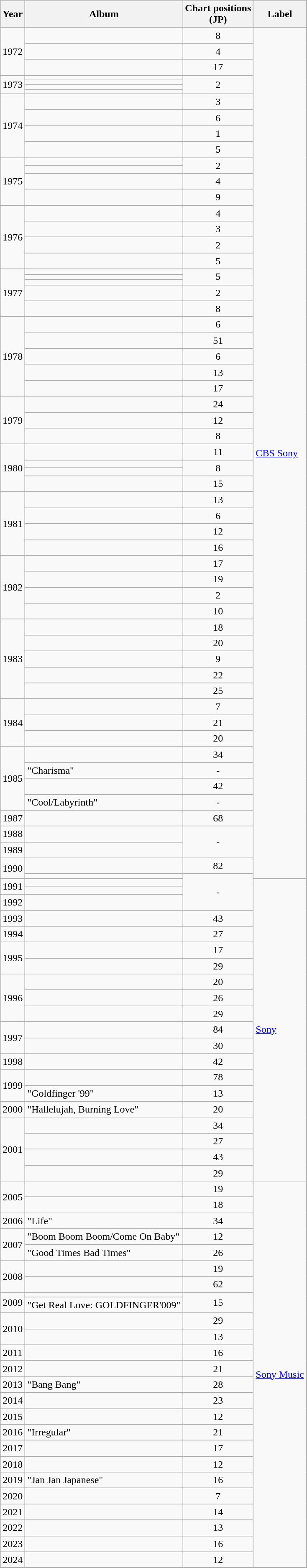<table class="wikitable">
<tr>
<th>Year</th>
<th>Album</th>
<th>Chart positions<br>(JP)</th>
<th>Label</th>
</tr>
<tr>
<td rowspan="3">1972</td>
<td></td>
<td align="center">8</td>
<td rowspan="61"><a href='#'>CBS Sony</a></td>
</tr>
<tr>
<td></td>
<td align="center">4</td>
</tr>
<tr>
<td></td>
<td align="center">17</td>
</tr>
<tr>
<td rowspan="4">1973</td>
<td></td>
<td rowspan="4"align="center">2</td>
</tr>
<tr>
<td></td>
</tr>
<tr>
<td></td>
</tr>
<tr>
<td></td>
</tr>
<tr>
<td rowspan="4">1974</td>
<td></td>
<td align="center">3</td>
</tr>
<tr>
<td></td>
<td align="center">6</td>
</tr>
<tr>
<td></td>
<td align="center">1</td>
</tr>
<tr>
<td></td>
<td align="center">5</td>
</tr>
<tr>
<td rowspan="4">1975</td>
<td></td>
<td rowspan="2"align="center">2</td>
</tr>
<tr>
<td></td>
</tr>
<tr>
<td></td>
<td align="center">4</td>
</tr>
<tr>
<td></td>
<td align="center">9</td>
</tr>
<tr>
<td rowspan="4">1976</td>
<td></td>
<td align="center">4</td>
</tr>
<tr>
<td></td>
<td align="center">3</td>
</tr>
<tr>
<td></td>
<td align="center">2</td>
</tr>
<tr>
<td></td>
<td align="center">5</td>
</tr>
<tr>
<td rowspan="5">1977</td>
<td></td>
<td rowspan="3"align="center">5</td>
</tr>
<tr>
<td></td>
</tr>
<tr>
<td></td>
</tr>
<tr>
<td></td>
<td align="center">2</td>
</tr>
<tr>
<td></td>
<td align="center">8</td>
</tr>
<tr>
<td rowspan="5">1978</td>
<td></td>
<td align="center">6</td>
</tr>
<tr>
<td></td>
<td align="center">51</td>
</tr>
<tr>
<td></td>
<td align="center">6</td>
</tr>
<tr>
<td></td>
<td align="center">13</td>
</tr>
<tr>
<td></td>
<td align="center">17</td>
</tr>
<tr>
<td rowspan="3">1979</td>
<td></td>
<td align="center">24</td>
</tr>
<tr>
<td></td>
<td align="center">12</td>
</tr>
<tr>
<td></td>
<td align="center">8</td>
</tr>
<tr>
<td rowspan="4">1980</td>
<td></td>
<td align="center">11</td>
</tr>
<tr>
<td></td>
<td rowspan="2"align="center">8</td>
</tr>
<tr>
<td></td>
</tr>
<tr>
<td></td>
<td align="center">15</td>
</tr>
<tr>
<td rowspan="4">1981</td>
<td></td>
<td align="center">13</td>
</tr>
<tr>
<td></td>
<td align="center">6</td>
</tr>
<tr>
<td></td>
<td align="center">12</td>
</tr>
<tr>
<td></td>
<td align="center">16</td>
</tr>
<tr>
<td rowspan="4">1982</td>
<td></td>
<td align="center">17</td>
</tr>
<tr>
<td></td>
<td align="center">19</td>
</tr>
<tr>
<td></td>
<td align="center">2</td>
</tr>
<tr>
<td></td>
<td align="center">10</td>
</tr>
<tr>
<td rowspan="5">1983</td>
<td></td>
<td align="center">18</td>
</tr>
<tr>
<td></td>
<td align="center">20</td>
</tr>
<tr>
<td></td>
<td align="center">9</td>
</tr>
<tr>
<td></td>
<td align="center">22</td>
</tr>
<tr>
<td></td>
<td align="center">25</td>
</tr>
<tr>
<td rowspan="3">1984</td>
<td></td>
<td align="center">7</td>
</tr>
<tr>
<td></td>
<td align="center">21</td>
</tr>
<tr>
<td></td>
<td align="center">20</td>
</tr>
<tr>
<td rowspan="4">1985</td>
<td></td>
<td align="center">34</td>
</tr>
<tr>
<td>"Charisma"</td>
<td align="center">-</td>
</tr>
<tr>
<td></td>
<td align="center">42</td>
</tr>
<tr>
<td>"Cool/Labyrinth"</td>
<td align="center">-</td>
</tr>
<tr>
<td>1987</td>
<td></td>
<td align="center">68</td>
</tr>
<tr>
<td>1988</td>
<td></td>
<td rowspan="2"align="center">-</td>
</tr>
<tr>
<td>1989</td>
<td></td>
</tr>
<tr>
<td rowspan="2">1990</td>
<td></td>
<td align="center">82</td>
</tr>
<tr>
<td></td>
<td rowspan="4"align="center">-</td>
</tr>
<tr>
<td rowspan="2">1991</td>
<td></td>
<td rowspan="20"><a href='#'>Sony</a></td>
</tr>
<tr>
<td></td>
</tr>
<tr>
<td>1992</td>
<td></td>
</tr>
<tr>
<td>1993</td>
<td></td>
<td align="center">43</td>
</tr>
<tr>
<td>1994</td>
<td></td>
<td align="center">27</td>
</tr>
<tr>
<td rowspan="2">1995</td>
<td></td>
<td align="center">17</td>
</tr>
<tr>
<td></td>
<td align="center">29</td>
</tr>
<tr>
<td rowspan="3">1996</td>
<td></td>
<td align="center">20</td>
</tr>
<tr>
<td></td>
<td align="center">26</td>
</tr>
<tr>
<td></td>
<td align="center">29</td>
</tr>
<tr>
<td rowspan="2">1997</td>
<td></td>
<td align="center">84</td>
</tr>
<tr>
<td></td>
<td align="center">30</td>
</tr>
<tr>
<td>1998</td>
<td></td>
<td align="center">42</td>
</tr>
<tr>
<td rowspan="2">1999</td>
<td></td>
<td align="center">78</td>
</tr>
<tr>
<td>"Goldfinger '99"</td>
<td align="center">13</td>
</tr>
<tr>
<td rowspan="1">2000</td>
<td>"Hallelujah, Burning Love"</td>
<td align="center">20</td>
</tr>
<tr>
<td rowspan="4">2001</td>
<td></td>
<td align="center">34</td>
</tr>
<tr>
<td></td>
<td align="center">27</td>
</tr>
<tr>
<td></td>
<td align="center">43</td>
</tr>
<tr>
<td></td>
<td align="center">29</td>
</tr>
<tr>
<td rowspan="2">2005</td>
<td></td>
<td align="center">19</td>
<td rowspan="25"><a href='#'>Sony Music</a></td>
</tr>
<tr>
<td></td>
<td align="center">18</td>
</tr>
<tr>
<td>2006</td>
<td>"Life"</td>
<td align="center">34</td>
</tr>
<tr>
<td rowspan="2">2007</td>
<td>"Boom Boom Boom/Come On Baby"</td>
<td align="center">12</td>
</tr>
<tr>
<td>"Good Times Bad Times"</td>
<td align="center">26</td>
</tr>
<tr>
<td rowspan="2">2008</td>
<td></td>
<td align="center">19</td>
</tr>
<tr>
<td></td>
<td align="center">62</td>
</tr>
<tr>
<td rowspan="2">2009</td>
<td></td>
<td rowspan="2"align="center">15</td>
</tr>
<tr>
<td>"Get Real Love: GOLDFINGER'009"</td>
</tr>
<tr>
<td rowspan="2">2010</td>
<td></td>
<td align="center">29</td>
</tr>
<tr>
<td></td>
<td align="center">13</td>
</tr>
<tr>
<td>2011</td>
<td></td>
<td align="center">16</td>
</tr>
<tr>
<td>2012</td>
<td></td>
<td align="center">21</td>
</tr>
<tr>
<td>2013</td>
<td>"Bang Bang"</td>
<td align="center">28</td>
</tr>
<tr>
<td>2014</td>
<td></td>
<td align="center">23</td>
</tr>
<tr>
<td>2015</td>
<td></td>
<td align="center">12</td>
</tr>
<tr>
<td>2016</td>
<td>"Irregular"</td>
<td align="center">21</td>
</tr>
<tr>
<td>2017</td>
<td></td>
<td align="center">17</td>
</tr>
<tr>
<td>2018</td>
<td></td>
<td align="center">12</td>
</tr>
<tr>
<td>2019</td>
<td>"Jan Jan Japanese"</td>
<td align="center">16</td>
</tr>
<tr>
<td>2020</td>
<td></td>
<td align="center">7</td>
</tr>
<tr>
<td>2021</td>
<td></td>
<td align="center">14</td>
</tr>
<tr>
<td>2022</td>
<td></td>
<td align="center">13</td>
</tr>
<tr>
<td>2023</td>
<td></td>
<td align="center">16</td>
</tr>
<tr>
<td>2024</td>
<td></td>
<td align="center">12</td>
</tr>
<tr>
</tr>
</table>
